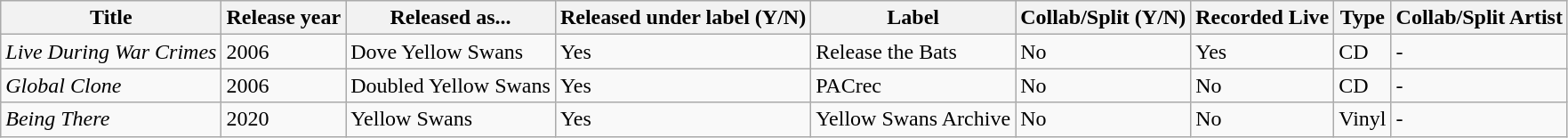<table class="wikitable sortable">
<tr>
<th>Title</th>
<th>Release year</th>
<th>Released as...</th>
<th>Released under label (Y/N)</th>
<th>Label</th>
<th>Collab/Split (Y/N)</th>
<th>Recorded Live</th>
<th>Type</th>
<th>Collab/Split Artist</th>
</tr>
<tr>
<td><em>Live During War Crimes</em></td>
<td>2006</td>
<td>Dove Yellow Swans</td>
<td>Yes</td>
<td>Release the Bats</td>
<td>No</td>
<td>Yes</td>
<td>CD</td>
<td>-</td>
</tr>
<tr>
<td><em>Global Clone</em></td>
<td>2006</td>
<td>Doubled Yellow Swans</td>
<td>Yes</td>
<td>PACrec</td>
<td>No</td>
<td>No</td>
<td>CD</td>
<td>-</td>
</tr>
<tr>
<td><em>Being There</em></td>
<td>2020</td>
<td>Yellow Swans</td>
<td>Yes</td>
<td>Yellow Swans Archive</td>
<td>No</td>
<td>No</td>
<td>Vinyl</td>
<td>-</td>
</tr>
</table>
